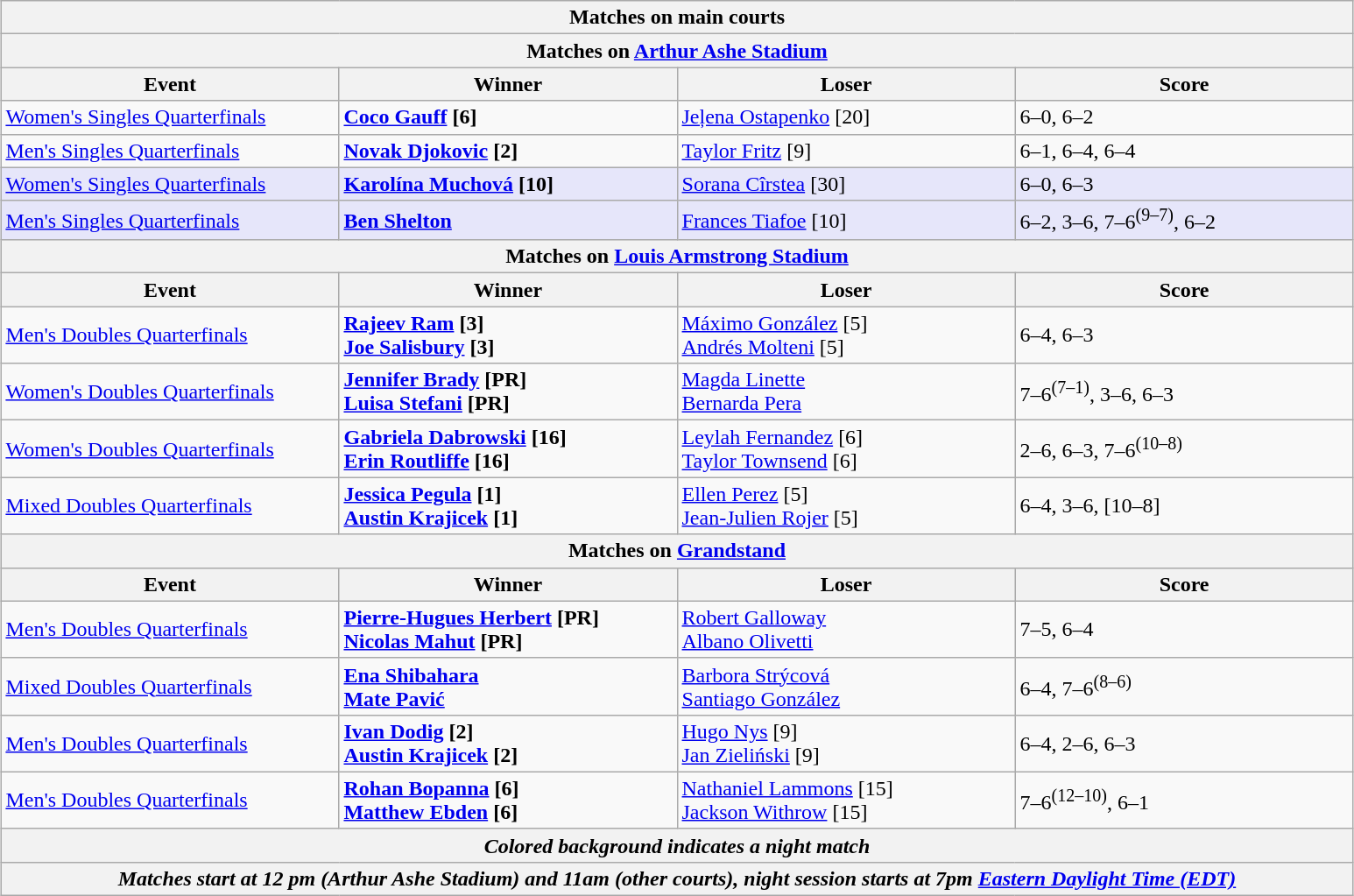<table class="wikitable" style="margin:auto;">
<tr>
<th colspan="4" style="white-space:nowrap;">Matches on main courts</th>
</tr>
<tr>
<th colspan="4"><strong>Matches on <a href='#'>Arthur Ashe Stadium</a></strong></th>
</tr>
<tr>
<th width="250">Event</th>
<th width="250">Winner</th>
<th width="250">Loser</th>
<th width="250">Score</th>
</tr>
<tr>
<td><a href='#'>Women's Singles Quarterfinals</a></td>
<td><strong> <a href='#'>Coco Gauff</a> [6]</strong></td>
<td> <a href='#'>Jeļena Ostapenko</a> [20]</td>
<td>6–0, 6–2</td>
</tr>
<tr>
<td><a href='#'>Men's Singles Quarterfinals</a></td>
<td><strong> <a href='#'>Novak Djokovic</a> [2]</strong></td>
<td> <a href='#'>Taylor Fritz</a> [9]</td>
<td>6–1, 6–4, 6–4</td>
</tr>
<tr bgcolor="lavender">
<td><a href='#'>Women's Singles Quarterfinals</a></td>
<td><strong> <a href='#'>Karolína Muchová</a> [10]</strong></td>
<td> <a href='#'>Sorana Cîrstea</a> [30]</td>
<td>6–0, 6–3</td>
</tr>
<tr bgcolor="lavender">
<td><a href='#'>Men's Singles Quarterfinals</a></td>
<td><strong> <a href='#'>Ben Shelton</a></strong></td>
<td> <a href='#'>Frances Tiafoe</a> [10]</td>
<td>6–2, 3–6, 7–6<sup>(9–7)</sup>, 6–2</td>
</tr>
<tr>
<th colspan="4"><strong>Matches on <a href='#'>Louis Armstrong Stadium</a></strong></th>
</tr>
<tr>
<th width="250">Event</th>
<th width="250">Winner</th>
<th width="250">Loser</th>
<th width="250">Score</th>
</tr>
<tr>
<td><a href='#'>Men's Doubles Quarterfinals</a></td>
<td><strong> <a href='#'>Rajeev Ram</a> [3] <br>  <a href='#'>Joe Salisbury</a> [3]</strong></td>
<td> <a href='#'>Máximo González</a> [5] <br>  <a href='#'>Andrés Molteni</a> [5]</td>
<td>6–4, 6–3</td>
</tr>
<tr>
<td><a href='#'>Women's Doubles Quarterfinals</a></td>
<td><strong> <a href='#'>Jennifer Brady</a> [PR] <br>  <a href='#'>Luisa Stefani</a> [PR]</strong></td>
<td> <a href='#'>Magda Linette</a> <br> <a href='#'>Bernarda Pera</a></td>
<td>7–6<sup>(7–1)</sup>, 3–6, 6–3</td>
</tr>
<tr>
<td><a href='#'>Women's Doubles Quarterfinals</a></td>
<td><strong> <a href='#'>Gabriela Dabrowski</a> [16] <br>  <a href='#'>Erin Routliffe</a> [16]</strong></td>
<td> <a href='#'>Leylah Fernandez</a> [6] <br> <a href='#'>Taylor Townsend</a> [6]</td>
<td>2–6, 6–3, 7–6<sup>(10–8)</sup></td>
</tr>
<tr>
<td><a href='#'>Mixed Doubles Quarterfinals</a></td>
<td><strong> <a href='#'>Jessica Pegula</a> [1] <br>  <a href='#'>Austin Krajicek</a> [1]</strong></td>
<td> <a href='#'>Ellen Perez</a> [5] <br> <a href='#'>Jean-Julien Rojer</a> [5]</td>
<td>6–4, 3–6, [10–8]</td>
</tr>
<tr>
<th colspan="4"><strong>Matches on <a href='#'>Grandstand</a></strong></th>
</tr>
<tr>
<th width="250">Event</th>
<th width="250">Winner</th>
<th width="250">Loser</th>
<th width="250">Score</th>
</tr>
<tr>
<td><a href='#'>Men's Doubles Quarterfinals</a></td>
<td><strong> <a href='#'>Pierre-Hugues Herbert</a> [PR] <br>  <a href='#'>Nicolas Mahut</a> [PR]</strong></td>
<td> <a href='#'>Robert Galloway</a> <br>  <a href='#'>Albano Olivetti</a></td>
<td>7–5, 6–4</td>
</tr>
<tr>
<td><a href='#'>Mixed Doubles Quarterfinals</a></td>
<td><strong> <a href='#'>Ena Shibahara</a> <br>  <a href='#'>Mate Pavić</a></strong></td>
<td> <a href='#'>Barbora Strýcová</a> <br>  <a href='#'>Santiago González</a></td>
<td>6–4, 7–6<sup>(8–6)</sup></td>
</tr>
<tr>
<td><a href='#'>Men's Doubles Quarterfinals</a></td>
<td><strong> <a href='#'>Ivan Dodig</a> [2] <br>  <a href='#'>Austin Krajicek</a> [2]</strong></td>
<td> <a href='#'>Hugo Nys</a> [9] <br>  <a href='#'>Jan Zieliński</a> [9]</td>
<td>6–4, 2–6, 6–3</td>
</tr>
<tr>
<td><a href='#'>Men's Doubles Quarterfinals</a></td>
<td><strong> <a href='#'>Rohan Bopanna</a> [6] <br>  <a href='#'>Matthew Ebden</a> [6]</strong></td>
<td> <a href='#'>Nathaniel Lammons</a> [15]  <br> <a href='#'>Jackson Withrow</a> [15]</td>
<td>7–6<sup>(12–10)</sup>, 6–1</td>
</tr>
<tr>
<th colspan="4"><em>Colored background indicates a night match</em></th>
</tr>
<tr>
<th colspan="4"><em>Matches start at 12 pm (Arthur Ashe Stadium) and 11am (other courts), night session starts at 7pm <a href='#'>Eastern Daylight Time (EDT)</a></em></th>
</tr>
</table>
